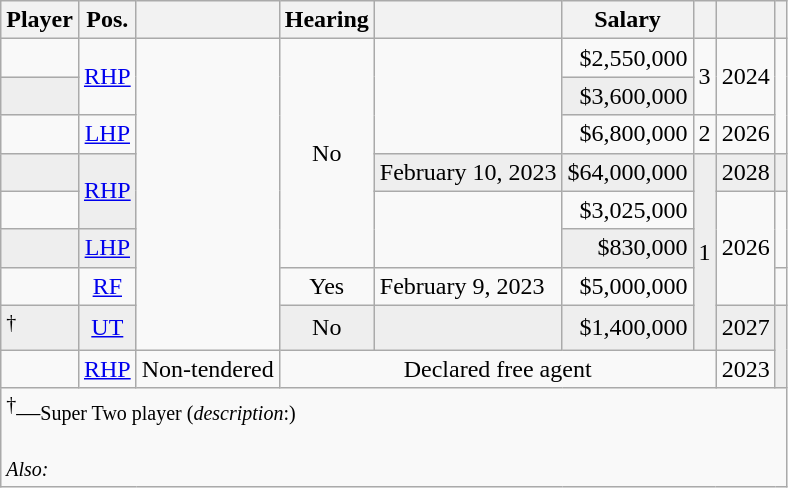<table class="wikitable sortable">
<tr>
<th>Player</th>
<th>Pos.</th>
<th></th>
<th>Hearing</th>
<th></th>
<th>Salary</th>
<th></th>
<th></th>
<th class="unsortable"></th>
</tr>
<tr>
<td></td>
<td align=center rowspan="2"><a href='#'>RHP</a></td>
<td align=center rowspan="8"></td>
<td align=center rowspan="6">No</td>
<td align=left rowspan="3"></td>
<td align=right>$2,550,000</td>
<td align=center rowspan="2">3</td>
<td align=center rowspan="2">2024</td>
<td class="unsortable" align=center rowspan="3"></td>
</tr>
<tr bgcolor="eeeeee">
<td></td>
<td align=right>$3,600,000</td>
</tr>
<tr>
<td></td>
<td align=center><a href='#'>LHP</a></td>
<td align=right>$6,800,000</td>
<td align=center>2</td>
<td align=center>2026</td>
</tr>
<tr bgcolor="eeeeee">
<td></td>
<td align=center rowspan="2"><a href='#'>RHP</a></td>
<td align=center>February 10, 2023</td>
<td align=right>$64,000,000</td>
<td align=center rowspan="5">1</td>
<td align=center>2028</td>
<td align=center></td>
</tr>
<tr>
<td></td>
<td align=left rowspan="2"></td>
<td align=right>$3,025,000</td>
<td align=center rowspan="3">2026</td>
<td align=center rowspan="2"></td>
</tr>
<tr bgcolor="eeeeee">
<td></td>
<td align=center><a href='#'>LHP</a></td>
<td align=right>$830,000</td>
</tr>
<tr>
<td></td>
<td align=center><a href='#'>RF</a></td>
<td align=center>Yes</td>
<td align=left>February 9, 2023</td>
<td align=right>$5,000,000</td>
<td align=center></td>
</tr>
<tr bgcolor="eeeeee">
<td> <sup>†</sup></td>
<td align=center><a href='#'>UT</a></td>
<td align=center>No</td>
<td align=left></td>
<td align=right>$1,400,000</td>
<td align=center>2027</td>
<td align=center  rowspan="2"></td>
</tr>
<tr>
<td></td>
<td align=center><a href='#'>RHP</a></td>
<td align=center>Non-tendered</td>
<td align=center colspan="4">Declared free agent</td>
<td align=center>2023</td>
</tr>
<tr class="sortbottom">
<td colspan="9;" align="left"><sup>†</sup>—<small>Super Two player (<em>description</em>:)<br></small><br><small><em>Also:</em></small></td>
</tr>
</table>
